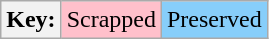<table class="wikitable">
<tr>
<th>Key:</th>
<td bgcolor=pink >Scrapped</td>
<td bgcolor=lightskyblue >Preserved</td>
</tr>
</table>
